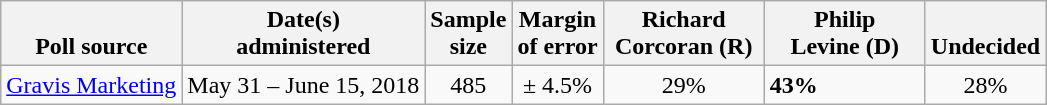<table class="wikitable">
<tr valign=bottom>
<th>Poll source</th>
<th>Date(s)<br>administered</th>
<th>Sample<br>size</th>
<th>Margin<br>of error</th>
<th style="width:100px;">Richard<br>Corcoran (R)</th>
<th style="width:100px;">Philip<br>Levine (D)</th>
<th>Undecided</th>
</tr>
<tr>
<td><a href='#'>Gravis Marketing</a></td>
<td align=center>May 31 – June 15, 2018</td>
<td align=center>485</td>
<td align=center>± 4.5%</td>
<td align=center>29%</td>
<td><strong>43%</strong></td>
<td align=center>28%</td>
</tr>
</table>
